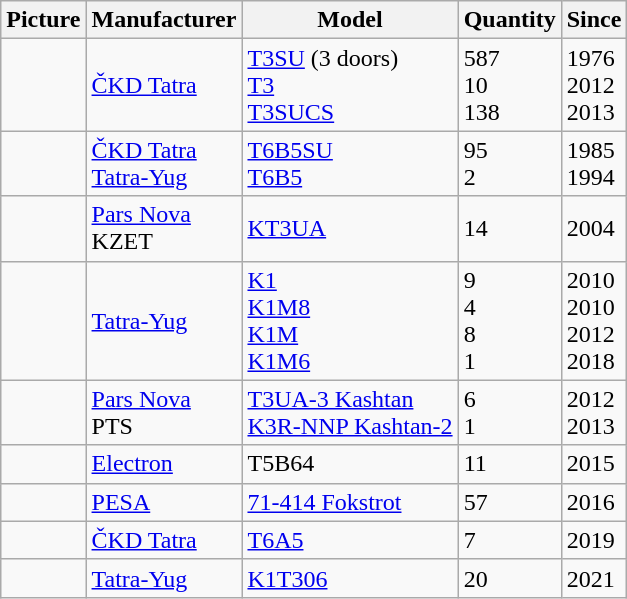<table class="wikitable sortable">
<tr>
<th>Picture</th>
<th>Manufacturer</th>
<th>Model</th>
<th>Quantity</th>
<th>Since</th>
</tr>
<tr>
<td></td>
<td> <a href='#'>ČKD Tatra</a></td>
<td><a href='#'>T3SU</a> (3 doors)<br><a href='#'>T3</a><br><a href='#'>T3SUCS</a></td>
<td>587<br>10<br>138</td>
<td>1976<br>2012<br>2013</td>
</tr>
<tr>
<td></td>
<td> <a href='#'>ČKD Tatra</a><br> <a href='#'>Tatra-Yug</a></td>
<td><a href='#'>T6B5SU</a><br><a href='#'>T6B5</a></td>
<td>95<br>2</td>
<td>1985<br>1994</td>
</tr>
<tr>
<td></td>
<td> <a href='#'>Pars Nova</a><br> KZET</td>
<td><a href='#'>KT3UA</a></td>
<td>14</td>
<td>2004</td>
</tr>
<tr>
<td></td>
<td> <a href='#'>Tatra-Yug</a></td>
<td><a href='#'>K1</a><br><a href='#'>K1M8</a><br><a href='#'>K1M</a><br><a href='#'>K1M6</a></td>
<td>9<br>4<br>8<br>1</td>
<td>2010<br>2010<br>2012<br>2018</td>
</tr>
<tr>
<td></td>
<td> <a href='#'>Pars Nova</a><br> PTS</td>
<td><a href='#'>T3UA-3 Kashtan</a><br><a href='#'>K3R-NNP Kashtan-2</a></td>
<td>6<br>1</td>
<td>2012<br>2013</td>
</tr>
<tr>
<td></td>
<td> <a href='#'>Electron</a></td>
<td>T5B64</td>
<td>11</td>
<td>2015</td>
</tr>
<tr>
<td></td>
<td> <a href='#'>PESA</a></td>
<td><a href='#'>71-414 Fokstrot</a></td>
<td>57</td>
<td>2016</td>
</tr>
<tr>
<td></td>
<td> <a href='#'>ČKD Tatra</a></td>
<td><a href='#'>T6A5</a></td>
<td>7</td>
<td>2019</td>
</tr>
<tr>
<td></td>
<td> <a href='#'>Tatra-Yug</a></td>
<td><a href='#'>K1T306</a></td>
<td>20</td>
<td>2021</td>
</tr>
</table>
